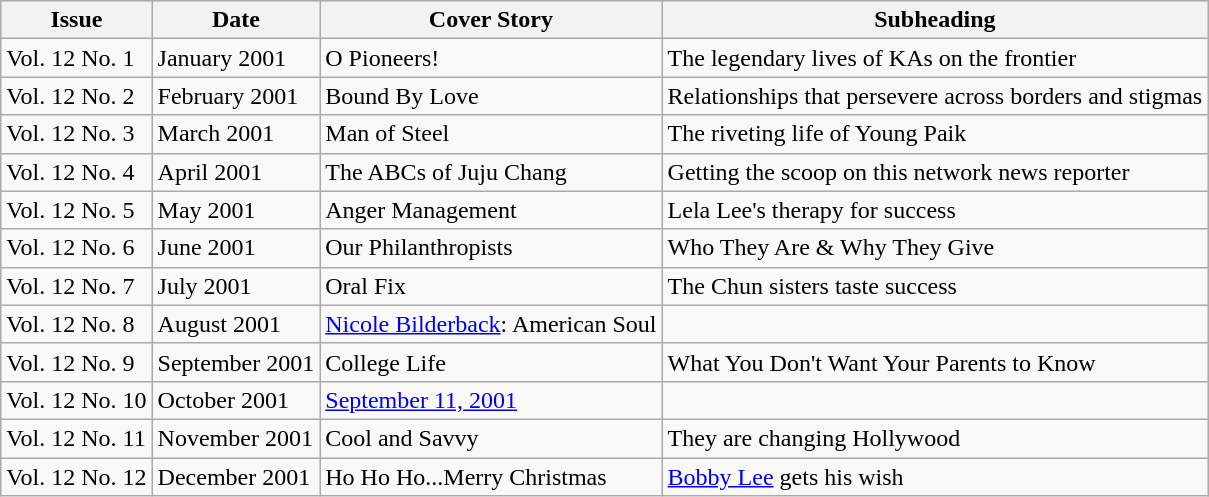<table class="wikitable">
<tr>
<th>Issue</th>
<th>Date</th>
<th>Cover Story</th>
<th>Subheading</th>
</tr>
<tr>
<td>Vol. 12 No. 1</td>
<td>January 2001</td>
<td>O Pioneers!</td>
<td>The legendary lives of KAs on the frontier</td>
</tr>
<tr>
<td>Vol. 12 No. 2</td>
<td>February 2001</td>
<td>Bound By Love</td>
<td>Relationships that persevere across borders and stigmas</td>
</tr>
<tr>
<td>Vol. 12 No. 3</td>
<td>March 2001</td>
<td>Man of Steel</td>
<td>The riveting life of Young Paik</td>
</tr>
<tr>
<td>Vol. 12 No. 4</td>
<td>April 2001</td>
<td>The ABCs of Juju Chang</td>
<td>Getting the scoop on this network news reporter</td>
</tr>
<tr>
<td>Vol. 12 No. 5</td>
<td>May 2001</td>
<td>Anger Management</td>
<td>Lela Lee's therapy for success</td>
</tr>
<tr>
<td>Vol. 12 No. 6</td>
<td>June 2001</td>
<td>Our Philanthropists</td>
<td>Who They Are & Why They Give</td>
</tr>
<tr>
<td>Vol. 12 No. 7</td>
<td>July 2001</td>
<td>Oral Fix</td>
<td>The Chun sisters taste success</td>
</tr>
<tr>
<td>Vol. 12 No. 8</td>
<td>August 2001</td>
<td><a href='#'>Nicole Bilderback</a>: American Soul</td>
<td></td>
</tr>
<tr>
<td>Vol. 12 No. 9</td>
<td>September 2001</td>
<td>College Life</td>
<td>What You Don't Want Your Parents to Know</td>
</tr>
<tr>
<td>Vol. 12 No. 10</td>
<td>October 2001</td>
<td><a href='#'>September 11, 2001</a></td>
<td></td>
</tr>
<tr>
<td>Vol. 12 No. 11</td>
<td>November 2001</td>
<td>Cool and Savvy</td>
<td>They are changing Hollywood</td>
</tr>
<tr>
<td>Vol. 12 No. 12</td>
<td>December 2001</td>
<td>Ho Ho Ho...Merry Christmas</td>
<td><a href='#'>Bobby Lee</a> gets his wish</td>
</tr>
</table>
